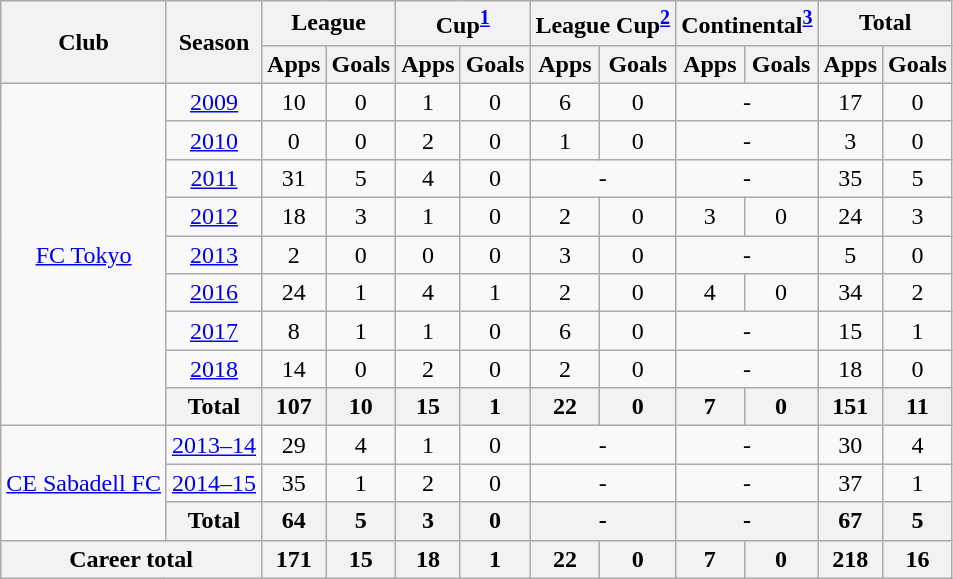<table class="wikitable" style="text-align:center;">
<tr>
<th rowspan="2">Club</th>
<th rowspan="2">Season</th>
<th colspan="2">League</th>
<th colspan="2">Cup<sup><a href='#'>1</a></sup></th>
<th colspan="2">League Cup<sup><a href='#'>2</a></sup></th>
<th colspan="2">Continental<sup><a href='#'>3</a></sup></th>
<th colspan="2">Total</th>
</tr>
<tr>
<th>Apps</th>
<th>Goals</th>
<th>Apps</th>
<th>Goals</th>
<th>Apps</th>
<th>Goals</th>
<th>Apps</th>
<th>Goals</th>
<th>Apps</th>
<th>Goals</th>
</tr>
<tr>
<td rowspan="9"><a href='#'>FC Tokyo</a></td>
<td><a href='#'>2009</a></td>
<td>10</td>
<td>0</td>
<td>1</td>
<td>0</td>
<td>6</td>
<td>0</td>
<td colspan="2">-</td>
<td>17</td>
<td>0</td>
</tr>
<tr>
<td><a href='#'>2010</a></td>
<td>0</td>
<td>0</td>
<td>2</td>
<td>0</td>
<td>1</td>
<td>0</td>
<td colspan="2">-</td>
<td>3</td>
<td>0</td>
</tr>
<tr>
<td><a href='#'>2011</a></td>
<td>31</td>
<td>5</td>
<td>4</td>
<td>0</td>
<td colspan="2">-</td>
<td colspan="2">-</td>
<td>35</td>
<td>5</td>
</tr>
<tr>
<td><a href='#'>2012</a></td>
<td>18</td>
<td>3</td>
<td>1</td>
<td>0</td>
<td>2</td>
<td>0</td>
<td>3</td>
<td>0</td>
<td>24</td>
<td>3</td>
</tr>
<tr>
<td><a href='#'>2013</a></td>
<td>2</td>
<td>0</td>
<td>0</td>
<td>0</td>
<td>3</td>
<td>0</td>
<td colspan="2">-</td>
<td>5</td>
<td>0</td>
</tr>
<tr>
<td><a href='#'>2016</a></td>
<td>24</td>
<td>1</td>
<td>4</td>
<td>1</td>
<td>2</td>
<td>0</td>
<td>4</td>
<td>0</td>
<td>34</td>
<td>2</td>
</tr>
<tr>
<td><a href='#'>2017</a></td>
<td>8</td>
<td>1</td>
<td>1</td>
<td>0</td>
<td>6</td>
<td>0</td>
<td colspan="2">-</td>
<td>15</td>
<td>1</td>
</tr>
<tr>
<td><a href='#'>2018</a></td>
<td>14</td>
<td>0</td>
<td>2</td>
<td>0</td>
<td>2</td>
<td>0</td>
<td colspan="2">-</td>
<td>18</td>
<td>0</td>
</tr>
<tr>
<th colspan="1">Total</th>
<th>107</th>
<th>10</th>
<th>15</th>
<th>1</th>
<th>22</th>
<th>0</th>
<th>7</th>
<th>0</th>
<th>151</th>
<th>11</th>
</tr>
<tr>
<td rowspan="3"><a href='#'>CE Sabadell FC</a></td>
<td><a href='#'>2013–14</a></td>
<td>29</td>
<td>4</td>
<td>1</td>
<td>0</td>
<td colspan="2">-</td>
<td colspan="2">-</td>
<td>30</td>
<td>4</td>
</tr>
<tr>
<td><a href='#'>2014–15</a></td>
<td>35</td>
<td>1</td>
<td>2</td>
<td>0</td>
<td colspan="2">-</td>
<td colspan="2">-</td>
<td>37</td>
<td>1</td>
</tr>
<tr>
<th colspan="1">Total</th>
<th>64</th>
<th>5</th>
<th>3</th>
<th>0</th>
<th colspan="2">-</th>
<th colspan="2">-</th>
<th>67</th>
<th>5</th>
</tr>
<tr>
<th colspan=2>Career total</th>
<th>171</th>
<th>15</th>
<th>18</th>
<th>1</th>
<th>22</th>
<th>0</th>
<th>7</th>
<th>0</th>
<th>218</th>
<th>16</th>
</tr>
</table>
